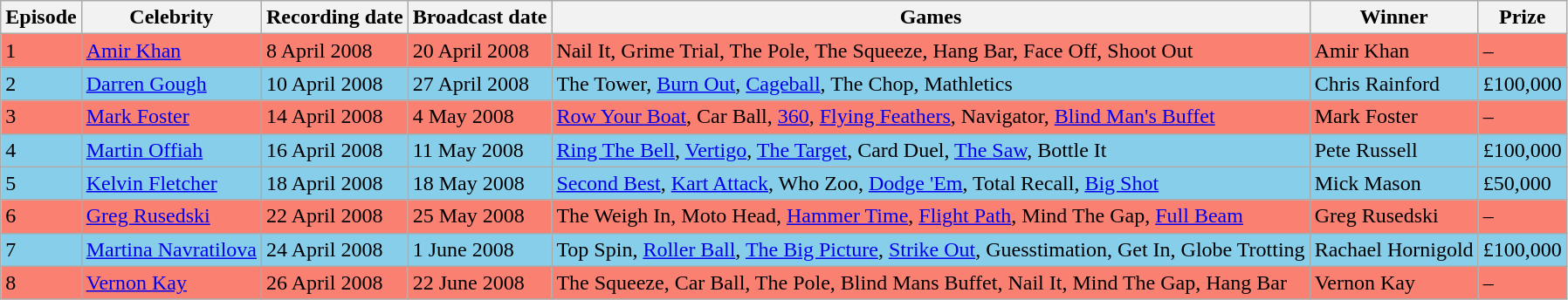<table class="wikitable">
<tr>
<th>Episode</th>
<th>Celebrity</th>
<th>Recording date</th>
<th>Broadcast date</th>
<th>Games</th>
<th>Winner</th>
<th>Prize</th>
</tr>
<tr bgcolor=#FA8072>
<td>1</td>
<td><a href='#'>Amir Khan</a></td>
<td>8 April 2008</td>
<td>20 April 2008</td>
<td>Nail It, Grime Trial, The Pole, The Squeeze, Hang Bar, Face Off, Shoot Out</td>
<td>Amir Khan</td>
<td>–</td>
</tr>
<tr bgcolor=#87CEEB>
<td>2</td>
<td><a href='#'>Darren Gough</a></td>
<td>10 April 2008</td>
<td>27 April 2008</td>
<td>The Tower, <a href='#'>Burn Out</a>, <a href='#'>Cageball</a>, The Chop, Mathletics</td>
<td>Chris Rainford</td>
<td>£100,000</td>
</tr>
<tr bgcolor=#FA8072>
<td>3</td>
<td><a href='#'>Mark Foster</a></td>
<td>14 April 2008</td>
<td>4 May 2008</td>
<td><a href='#'>Row Your Boat</a>, Car Ball, <a href='#'>360</a>, <a href='#'>Flying Feathers</a>, Navigator, <a href='#'>Blind Man's Buffet</a></td>
<td>Mark Foster</td>
<td>–</td>
</tr>
<tr bgcolor=#87CEEB>
<td>4</td>
<td><a href='#'>Martin Offiah</a></td>
<td>16 April 2008</td>
<td>11 May 2008</td>
<td><a href='#'>Ring The Bell</a>, <a href='#'>Vertigo</a>, <a href='#'>The Target</a>, Card Duel, <a href='#'>The Saw</a>, Bottle It</td>
<td>Pete Russell</td>
<td>£100,000</td>
</tr>
<tr bgcolor=#87CEEB>
<td>5</td>
<td><a href='#'>Kelvin Fletcher</a></td>
<td>18 April 2008</td>
<td>18 May 2008</td>
<td><a href='#'>Second Best</a>, <a href='#'>Kart Attack</a>, Who Zoo, <a href='#'>Dodge 'Em</a>, Total Recall, <a href='#'>Big Shot</a></td>
<td>Mick Mason</td>
<td>£50,000</td>
</tr>
<tr bgcolor=#FA8072>
<td>6</td>
<td><a href='#'>Greg Rusedski</a></td>
<td>22 April 2008</td>
<td>25 May 2008</td>
<td>The Weigh In, Moto Head, <a href='#'>Hammer Time</a>, <a href='#'>Flight Path</a>, Mind The Gap, <a href='#'>Full Beam</a></td>
<td>Greg Rusedski</td>
<td>–</td>
</tr>
<tr bgcolor=#87CEEB>
<td>7</td>
<td><a href='#'>Martina Navratilova</a></td>
<td>24 April 2008</td>
<td>1 June 2008</td>
<td>Top Spin, <a href='#'>Roller Ball</a>, <a href='#'>The Big Picture</a>, <a href='#'>Strike Out</a>, Guesstimation, Get In, Globe Trotting</td>
<td>Rachael Hornigold</td>
<td>£100,000</td>
</tr>
<tr bgcolor=#FA8072>
<td>8</td>
<td><a href='#'>Vernon Kay</a></td>
<td>26 April 2008</td>
<td>22 June 2008</td>
<td>The Squeeze, Car Ball, The Pole, Blind Mans Buffet, Nail It, Mind The Gap, Hang Bar</td>
<td>Vernon Kay</td>
<td>–</td>
</tr>
</table>
